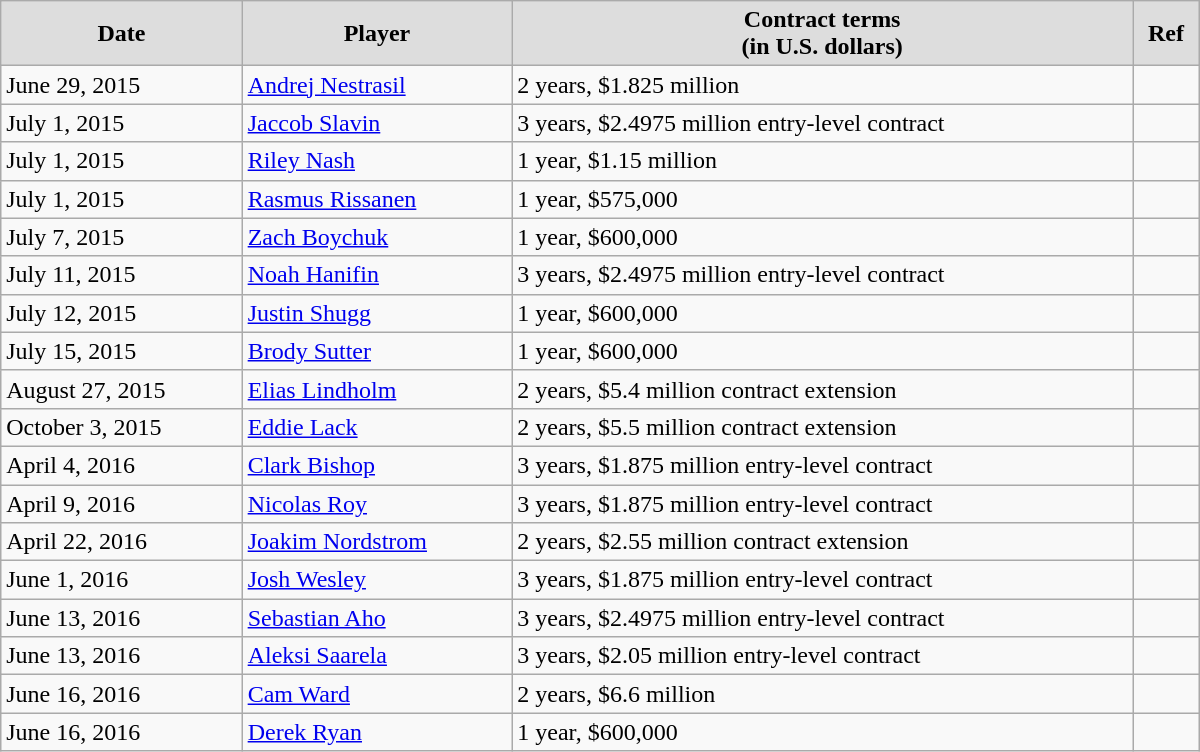<table class="wikitable" style="border-collapse: collapse; width: 50em; padding: 3;">
<tr align="center" bgcolor="#dddddd">
<td><strong>Date</strong></td>
<td><strong>Player</strong></td>
<td><strong>Contract terms</strong><br><strong>(in U.S. dollars)</strong></td>
<td><strong>Ref</strong></td>
</tr>
<tr>
<td>June 29, 2015</td>
<td><a href='#'>Andrej Nestrasil</a></td>
<td>2 years, $1.825 million</td>
<td></td>
</tr>
<tr>
<td>July 1, 2015</td>
<td><a href='#'>Jaccob Slavin</a></td>
<td>3 years, $2.4975 million entry-level contract</td>
<td></td>
</tr>
<tr>
<td>July 1, 2015</td>
<td><a href='#'>Riley Nash</a></td>
<td>1 year, $1.15 million</td>
<td></td>
</tr>
<tr>
<td>July 1, 2015</td>
<td><a href='#'>Rasmus Rissanen</a></td>
<td>1 year, $575,000</td>
<td></td>
</tr>
<tr>
<td>July 7, 2015</td>
<td><a href='#'>Zach Boychuk</a></td>
<td>1 year, $600,000</td>
<td></td>
</tr>
<tr>
<td>July 11, 2015</td>
<td><a href='#'>Noah Hanifin</a></td>
<td>3 years, $2.4975 million entry-level contract</td>
<td></td>
</tr>
<tr>
<td>July 12, 2015</td>
<td><a href='#'>Justin Shugg</a></td>
<td>1 year, $600,000</td>
<td></td>
</tr>
<tr>
<td>July 15, 2015</td>
<td><a href='#'>Brody Sutter</a></td>
<td>1 year, $600,000</td>
<td></td>
</tr>
<tr>
<td>August 27, 2015</td>
<td><a href='#'>Elias Lindholm</a></td>
<td>2 years, $5.4 million contract extension</td>
<td></td>
</tr>
<tr>
<td>October 3, 2015</td>
<td><a href='#'>Eddie Lack</a></td>
<td>2 years, $5.5 million contract extension</td>
<td></td>
</tr>
<tr>
<td>April 4, 2016</td>
<td><a href='#'>Clark Bishop</a></td>
<td>3 years, $1.875 million entry-level contract</td>
<td></td>
</tr>
<tr>
<td>April 9, 2016</td>
<td><a href='#'>Nicolas Roy</a></td>
<td>3 years, $1.875 million entry-level contract</td>
<td></td>
</tr>
<tr>
<td>April 22, 2016</td>
<td><a href='#'>Joakim Nordstrom</a></td>
<td>2 years, $2.55 million contract extension</td>
<td></td>
</tr>
<tr>
<td>June 1, 2016</td>
<td><a href='#'>Josh Wesley</a></td>
<td>3 years, $1.875 million entry-level contract</td>
<td></td>
</tr>
<tr>
<td>June 13, 2016</td>
<td><a href='#'>Sebastian Aho</a></td>
<td>3 years, $2.4975 million entry-level contract</td>
<td></td>
</tr>
<tr>
<td>June 13, 2016</td>
<td><a href='#'>Aleksi Saarela</a></td>
<td>3 years, $2.05 million entry-level contract</td>
<td></td>
</tr>
<tr>
<td>June 16, 2016</td>
<td><a href='#'>Cam Ward</a></td>
<td>2 years, $6.6 million</td>
<td></td>
</tr>
<tr>
<td>June 16, 2016</td>
<td><a href='#'>Derek Ryan</a></td>
<td>1 year, $600,000</td>
<td></td>
</tr>
</table>
